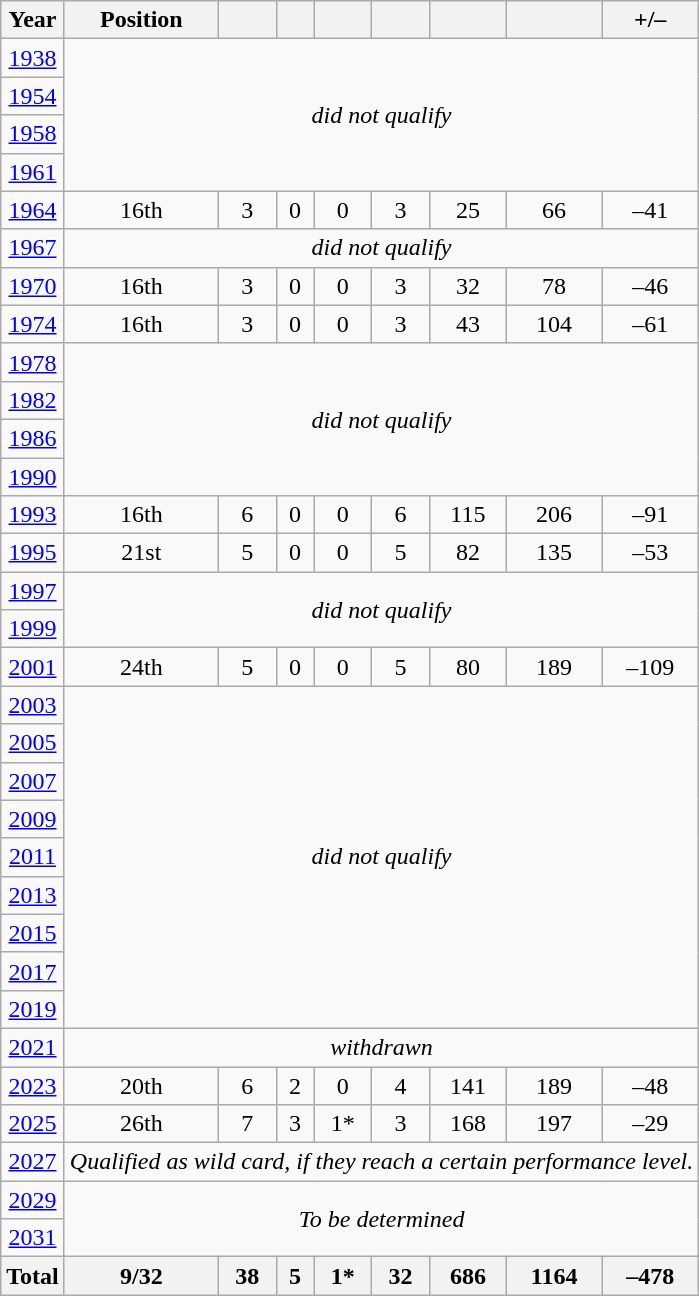<table class="wikitable" style="text-align: center;">
<tr>
<th>Year</th>
<th>Position</th>
<th></th>
<th></th>
<th></th>
<th></th>
<th></th>
<th></th>
<th>+/–</th>
</tr>
<tr>
<td> <a href='#'>1938</a></td>
<td colspan=8 rowspan=4><em>did not qualify</em></td>
</tr>
<tr>
<td> <a href='#'>1954</a></td>
</tr>
<tr>
<td> <a href='#'>1958</a></td>
</tr>
<tr>
<td> <a href='#'>1961</a></td>
</tr>
<tr>
<td> <a href='#'>1964</a></td>
<td>16th</td>
<td>3</td>
<td>0</td>
<td>0</td>
<td>3</td>
<td>25</td>
<td>66</td>
<td>–41</td>
</tr>
<tr>
<td> <a href='#'>1967</a></td>
<td colspan=8><em>did not qualify</em></td>
</tr>
<tr>
<td> <a href='#'>1970</a></td>
<td>16th</td>
<td>3</td>
<td>0</td>
<td>0</td>
<td>3</td>
<td>32</td>
<td>78</td>
<td>–46</td>
</tr>
<tr>
<td> <a href='#'>1974</a></td>
<td>16th</td>
<td>3</td>
<td>0</td>
<td>0</td>
<td>3</td>
<td>43</td>
<td>104</td>
<td>–61</td>
</tr>
<tr>
<td> <a href='#'>1978</a></td>
<td colspan=8 rowspan=4><em>did not qualify</em></td>
</tr>
<tr>
<td> <a href='#'>1982</a></td>
</tr>
<tr>
<td> <a href='#'>1986</a></td>
</tr>
<tr>
<td> <a href='#'>1990</a></td>
</tr>
<tr>
<td> <a href='#'>1993</a></td>
<td>16th</td>
<td>6</td>
<td>0</td>
<td>0</td>
<td>6</td>
<td>115</td>
<td>206</td>
<td>–91</td>
</tr>
<tr>
<td> <a href='#'>1995</a></td>
<td>21st</td>
<td>5</td>
<td>0</td>
<td>0</td>
<td>5</td>
<td>82</td>
<td>135</td>
<td>–53</td>
</tr>
<tr>
<td> <a href='#'>1997</a></td>
<td colspan=8 rowspan=2><em>did not qualify</em></td>
</tr>
<tr>
<td> <a href='#'>1999</a></td>
</tr>
<tr>
<td> <a href='#'>2001</a></td>
<td>24th</td>
<td>5</td>
<td>0</td>
<td>0</td>
<td>5</td>
<td>80</td>
<td>189</td>
<td>–109</td>
</tr>
<tr>
<td> <a href='#'>2003</a></td>
<td colspan=8 rowspan=9><em>did not qualify</em></td>
</tr>
<tr>
<td> <a href='#'>2005</a></td>
</tr>
<tr>
<td> <a href='#'>2007</a></td>
</tr>
<tr>
<td> <a href='#'>2009</a></td>
</tr>
<tr>
<td> <a href='#'>2011</a></td>
</tr>
<tr>
<td> <a href='#'>2013</a></td>
</tr>
<tr>
<td> <a href='#'>2015</a></td>
</tr>
<tr>
<td> <a href='#'>2017</a></td>
</tr>
<tr>
<td> <a href='#'>2019</a></td>
</tr>
<tr>
<td> <a href='#'>2021</a></td>
<td colspan=8><em>withdrawn</em></td>
</tr>
<tr>
<td> <a href='#'>2023</a></td>
<td>20th</td>
<td>6</td>
<td>2</td>
<td>0</td>
<td>4</td>
<td>141</td>
<td>189</td>
<td>–48</td>
</tr>
<tr>
<td> <a href='#'>2025</a></td>
<td>26th</td>
<td>7</td>
<td>3</td>
<td>1*</td>
<td>3</td>
<td>168</td>
<td>197</td>
<td>–29</td>
</tr>
<tr>
<td> <a href='#'>2027</a></td>
<td colspan=8><em>Qualified as wild card, if they reach a certain performance level.</em></td>
</tr>
<tr>
<td> <a href='#'>2029</a></td>
<td colspan=8 rowspan=2><em>To be determined</em></td>
</tr>
<tr>
<td> <a href='#'>2031</a></td>
</tr>
<tr>
<th>Total</th>
<th>9/32</th>
<th>38</th>
<th>5</th>
<th>1*</th>
<th>32</th>
<th>686</th>
<th>1164</th>
<th>–478</th>
</tr>
</table>
